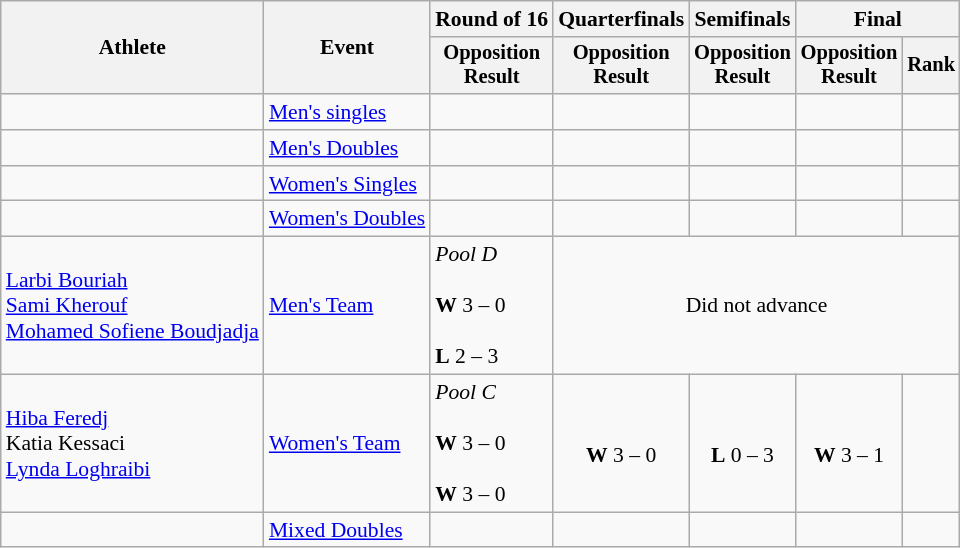<table class="wikitable" style="font-size:90%;">
<tr>
<th rowspan=2>Athlete</th>
<th rowspan=2>Event</th>
<th>Round of 16</th>
<th>Quarterfinals</th>
<th>Semifinals</th>
<th colspan="2">Final</th>
</tr>
<tr style="font-size:95%">
<th>Opposition<br>Result</th>
<th>Opposition<br>Result</th>
<th>Opposition<br>Result</th>
<th>Opposition<br>Result</th>
<th>Rank</th>
</tr>
<tr align=center>
<td align=left><a href='#'></a></td>
<td align=left><a href='#'>Men's singles</a></td>
<td></td>
<td></td>
<td></td>
<td></td>
<td></td>
</tr>
<tr align=center>
<td align=left><a href='#'></a><br><a href='#'></a></td>
<td align=left><a href='#'>Men's Doubles</a></td>
<td></td>
<td></td>
<td></td>
<td></td>
<td></td>
</tr>
<tr align=center>
<td align=left><a href='#'></a></td>
<td align=left><a href='#'>Women's Singles</a></td>
<td></td>
<td></td>
<td></td>
<td></td>
<td></td>
</tr>
<tr align=center>
<td align=left><a href='#'></a><br><a href='#'></a></td>
<td align=left><a href='#'>Women's Doubles</a></td>
<td></td>
<td></td>
<td></td>
<td></td>
<td></td>
</tr>
<tr align=center>
<td align=left><a href='#'>Larbi Bouriah</a><br><a href='#'>Sami Kherouf</a><br><a href='#'>Mohamed Sofiene Boudjadja</a></td>
<td align=left><a href='#'>Men's Team</a></td>
<td align=left><em>Pool D</em><br><br><strong>W</strong> 3 – 0<br><br><strong>L</strong> 2 – 3</td>
<td colspan=4>Did not advance</td>
</tr>
<tr align=center>
<td align=left><a href='#'>Hiba Feredj</a><br>Katia Kessaci<br><a href='#'>Lynda Loghraibi</a></td>
<td align=left><a href='#'>Women's Team</a></td>
<td align=left><em>Pool C</em><br><br><strong>W</strong> 3 – 0<br><br><strong>W</strong> 3 – 0</td>
<td><br><strong>W</strong> 3 – 0</td>
<td><br><strong>L</strong> 0 – 3</td>
<td><br><strong>W</strong> 3 – 1</td>
<td></td>
</tr>
<tr align=center>
<td align=left><a href='#'></a><br><a href='#'></a></td>
<td align=left><a href='#'>Mixed Doubles</a></td>
<td></td>
<td></td>
<td></td>
<td></td>
<td></td>
</tr>
</table>
